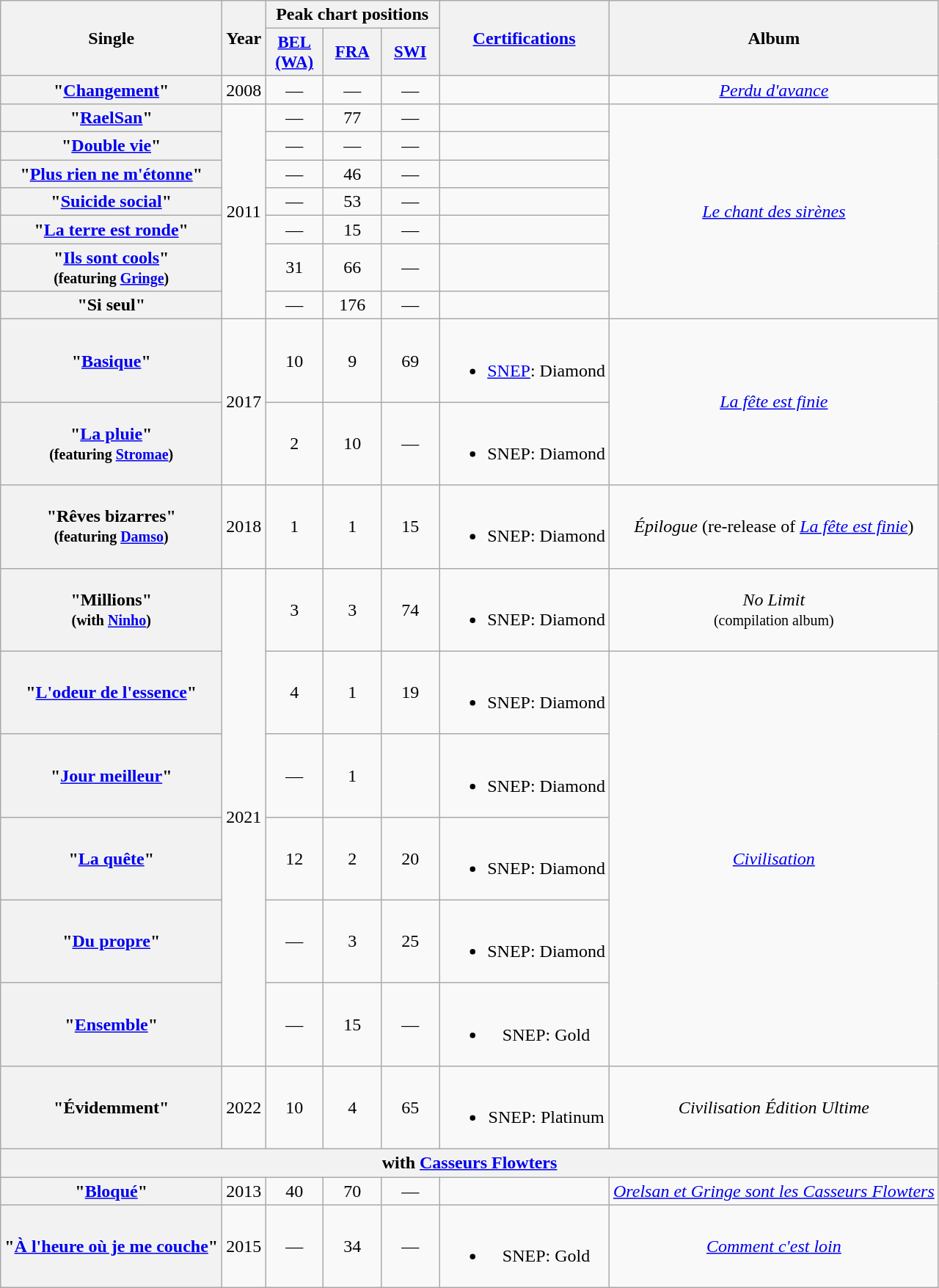<table class="wikitable plainrowheaders" style="text-align:center;">
<tr>
<th scope="col" rowspan="2">Single</th>
<th scope="col" rowspan="2">Year</th>
<th scope="col" colspan="3">Peak chart positions</th>
<th scope="col" rowspan="2"><a href='#'>Certifications</a></th>
<th scope="col" rowspan="2">Album</th>
</tr>
<tr>
<th scope="col" style="width:3em;font-size:95%;"><a href='#'>BEL (WA)</a><br></th>
<th scope="col" style="width:3em;font-size:95%;"><a href='#'>FRA</a><br></th>
<th scope="col" style="width:3em;font-size:95%;"><a href='#'>SWI</a><br></th>
</tr>
<tr>
<th scope="row">"<a href='#'>Changement</a>"</th>
<td>2008</td>
<td>—</td>
<td>—</td>
<td>—</td>
<td></td>
<td><em><a href='#'>Perdu d'avance</a></em></td>
</tr>
<tr>
<th scope="row">"<a href='#'>RaelSan</a>"</th>
<td rowspan="7">2011</td>
<td>—</td>
<td>77</td>
<td>—</td>
<td></td>
<td rowspan="7"><em><a href='#'>Le chant des sirènes</a></em></td>
</tr>
<tr>
<th scope="row">"<a href='#'>Double vie</a>"</th>
<td>—</td>
<td>—</td>
<td>—</td>
<td></td>
</tr>
<tr>
<th scope="row">"<a href='#'>Plus rien ne m'étonne</a>"</th>
<td>—</td>
<td>46</td>
<td>—</td>
<td></td>
</tr>
<tr>
<th scope="row">"<a href='#'>Suicide social</a>"</th>
<td>—</td>
<td>53</td>
<td>—</td>
<td></td>
</tr>
<tr>
<th scope="row">"<a href='#'>La terre est ronde</a>"</th>
<td>—</td>
<td>15</td>
<td>—</td>
<td></td>
</tr>
<tr>
<th scope="row">"<a href='#'>Ils sont cools</a>"<br><small>(featuring <a href='#'>Gringe</a>)</small></th>
<td>31</td>
<td>66</td>
<td>—</td>
<td></td>
</tr>
<tr>
<th scope="row">"Si seul"</th>
<td>—</td>
<td>176</td>
<td>—</td>
<td></td>
</tr>
<tr>
<th scope="row">"<a href='#'>Basique</a>"</th>
<td rowspan=2>2017</td>
<td>10</td>
<td>9</td>
<td>69</td>
<td><br><ul><li><a href='#'>SNEP</a>: Diamond</li></ul></td>
<td rowspan=2><em><a href='#'>La fête est finie</a></em></td>
</tr>
<tr>
<th scope="row">"<a href='#'>La pluie</a>"<br><small>(featuring <a href='#'>Stromae</a>)</small></th>
<td>2</td>
<td>10</td>
<td>—</td>
<td><br><ul><li>SNEP: Diamond</li></ul></td>
</tr>
<tr>
<th scope="row">"Rêves bizarres"<br><small>(featuring <a href='#'>Damso</a>)</small></th>
<td>2018</td>
<td>1</td>
<td>1</td>
<td>15</td>
<td><br><ul><li>SNEP: Diamond</li></ul></td>
<td><em>Épilogue</em> (re-release of <em><a href='#'>La fête est finie</a></em>)</td>
</tr>
<tr>
<th scope="row">"Millions"<br><small>(with <a href='#'>Ninho</a>)</small></th>
<td rowspan="6">2021</td>
<td>3</td>
<td>3</td>
<td>74</td>
<td><br><ul><li>SNEP: Diamond</li></ul></td>
<td><em>No Limit</em> <br><small>(compilation album)</small></td>
</tr>
<tr>
<th scope="row">"<a href='#'>L'odeur de l'essence</a>"</th>
<td>4</td>
<td>1</td>
<td>19</td>
<td><br><ul><li>SNEP: Diamond</li></ul></td>
<td rowspan="5"><em><a href='#'>Civilisation</a></em></td>
</tr>
<tr>
<th scope="row">"<a href='#'>Jour meilleur</a>"</th>
<td>—</td>
<td>1</td>
<td></td>
<td><br><ul><li>SNEP: Diamond</li></ul></td>
</tr>
<tr>
<th scope="row">"<a href='#'>La quête</a>"</th>
<td>12</td>
<td>2</td>
<td>20</td>
<td><br><ul><li>SNEP: Diamond</li></ul></td>
</tr>
<tr>
<th scope="row">"<a href='#'>Du propre</a>"</th>
<td>—</td>
<td>3</td>
<td>25</td>
<td><br><ul><li>SNEP: Diamond</li></ul></td>
</tr>
<tr>
<th scope="row">"<a href='#'>Ensemble</a>" </th>
<td>—</td>
<td>15</td>
<td>—</td>
<td><br><ul><li>SNEP: Gold</li></ul></td>
</tr>
<tr>
<th scope="row">"Évidemment" </th>
<td>2022</td>
<td>10</td>
<td>4</td>
<td>65</td>
<td><br><ul><li>SNEP: Platinum</li></ul></td>
<td><em>Civilisation Édition Ultime</em></td>
</tr>
<tr>
<th colspan="7">with <a href='#'>Casseurs Flowters</a></th>
</tr>
<tr>
<th scope="row">"<a href='#'>Bloqué</a>"</th>
<td>2013</td>
<td>40</td>
<td>70</td>
<td>—</td>
<td></td>
<td><em><a href='#'>Orelsan et Gringe sont les Casseurs Flowters</a></em></td>
</tr>
<tr>
<th scope="row">"<a href='#'>À l'heure où je me couche</a>"</th>
<td>2015</td>
<td>—</td>
<td>34</td>
<td>—</td>
<td><br><ul><li>SNEP: Gold</li></ul></td>
<td><em><a href='#'>Comment c'est loin</a></em></td>
</tr>
</table>
